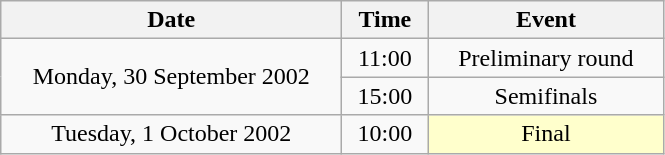<table class = "wikitable" style="text-align:center;">
<tr>
<th width=220>Date</th>
<th width=50>Time</th>
<th width=150>Event</th>
</tr>
<tr>
<td rowspan=2>Monday, 30 September 2002</td>
<td>11:00</td>
<td>Preliminary round</td>
</tr>
<tr>
<td>15:00</td>
<td>Semifinals</td>
</tr>
<tr>
<td>Tuesday, 1 October 2002</td>
<td>10:00</td>
<td bgcolor=ffffcc>Final</td>
</tr>
</table>
